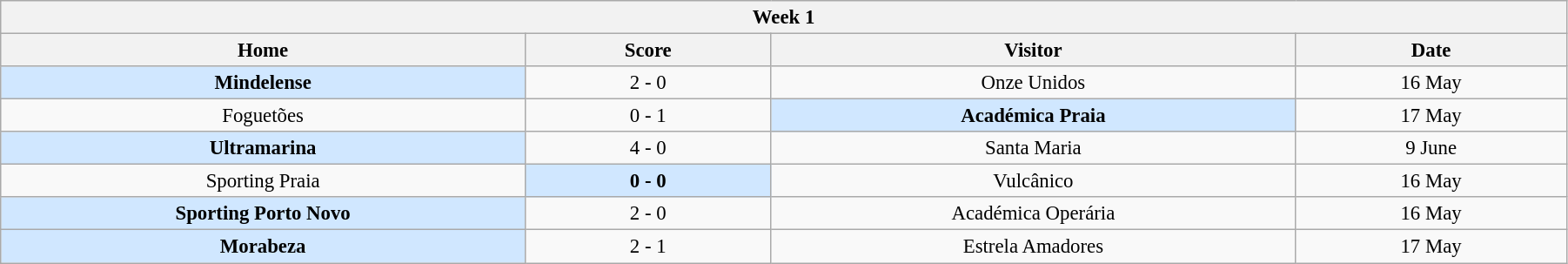<table class="wikitable" style="font-size:95%; text-align: center; width: 95%;">
<tr>
<th colspan="12" style="with: 100%;" align=center>Week 1</th>
</tr>
<tr>
<th width="200">Home</th>
<th width="90">Score</th>
<th width="200">Visitor</th>
<th width="100">Date</th>
</tr>
<tr align=center>
<td bgcolor=#D0E7FF><strong>Mindelense</strong></td>
<td>2 - 0</td>
<td>Onze Unidos</td>
<td>16 May</td>
</tr>
<tr align=center>
<td>Foguetões</td>
<td>0 - 1</td>
<td bgcolor=#D0E7FF><strong>Académica Praia</strong></td>
<td>17 May</td>
</tr>
<tr align=center>
<td bgcolor=#D0E7FF><strong>Ultramarina</strong></td>
<td>4 - 0</td>
<td>Santa Maria</td>
<td>9 June</td>
</tr>
<tr align=center>
<td>Sporting Praia</td>
<td bgcolor=#D0E7FF><strong>0 - 0</strong></td>
<td>Vulcânico</td>
<td>16 May</td>
</tr>
<tr align=center>
<td bgcolor=#D0E7FF><strong>Sporting Porto Novo</strong></td>
<td>2 - 0</td>
<td>Académica Operária</td>
<td>16 May</td>
</tr>
<tr align=center>
<td bgcolor=#D0E7FF><strong>Morabeza</strong></td>
<td>2 - 1</td>
<td>Estrela Amadores</td>
<td>17 May</td>
</tr>
</table>
